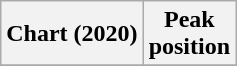<table class="wikitable sortable plainrowheaders" style="text-align:center">
<tr>
<th scope="col">Chart (2020)</th>
<th scope="col">Peak<br>position</th>
</tr>
<tr>
</tr>
</table>
